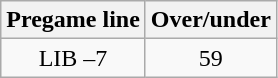<table class="wikitable">
<tr align="center">
<th style=>Pregame line</th>
<th style=>Over/under</th>
</tr>
<tr align="center">
<td>LIB –7</td>
<td>59</td>
</tr>
</table>
